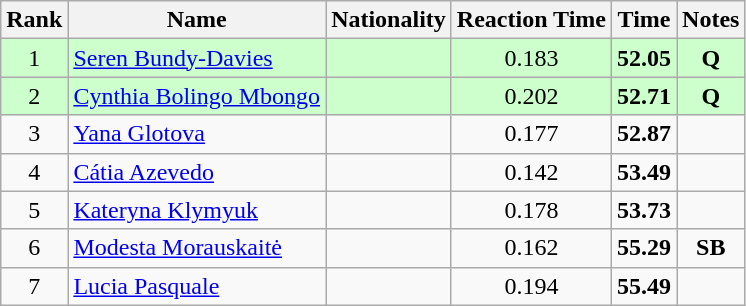<table class="wikitable sortable" style="text-align:center">
<tr>
<th>Rank</th>
<th>Name</th>
<th>Nationality</th>
<th>Reaction Time</th>
<th>Time</th>
<th>Notes</th>
</tr>
<tr bgcolor=ccffcc>
<td>1</td>
<td align=left><a href='#'>Seren Bundy-Davies</a></td>
<td align=left></td>
<td>0.183</td>
<td><strong>52.05</strong></td>
<td><strong>Q</strong></td>
</tr>
<tr bgcolor=ccffcc>
<td>2</td>
<td align=left><a href='#'>Cynthia Bolingo Mbongo</a></td>
<td align=left></td>
<td>0.202</td>
<td><strong>52.71</strong></td>
<td><strong>Q</strong></td>
</tr>
<tr>
<td>3</td>
<td align=left><a href='#'>Yana Glotova</a></td>
<td align=left></td>
<td>0.177</td>
<td><strong>52.87</strong></td>
<td></td>
</tr>
<tr>
<td>4</td>
<td align=left><a href='#'>Cátia Azevedo</a></td>
<td align=left></td>
<td>0.142</td>
<td><strong>53.49</strong></td>
<td></td>
</tr>
<tr>
<td>5</td>
<td align=left><a href='#'>Kateryna Klymyuk</a></td>
<td align=left></td>
<td>0.178</td>
<td><strong>53.73</strong></td>
<td></td>
</tr>
<tr>
<td>6</td>
<td align=left><a href='#'>Modesta Morauskaitė</a></td>
<td align=left></td>
<td>0.162</td>
<td><strong>55.29</strong></td>
<td><strong>SB</strong></td>
</tr>
<tr>
<td>7</td>
<td align=left><a href='#'>Lucia Pasquale</a></td>
<td align=left></td>
<td>0.194</td>
<td><strong>55.49</strong></td>
<td></td>
</tr>
</table>
